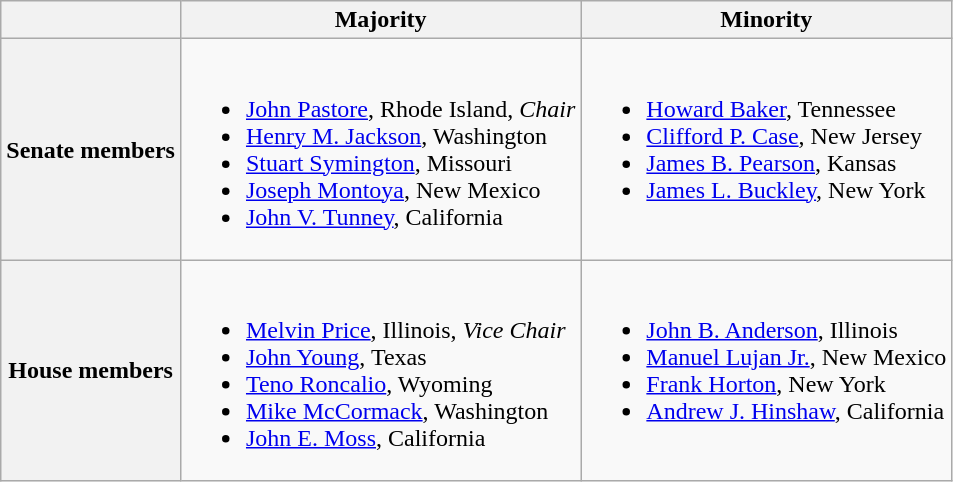<table class=wikitable>
<tr>
<th></th>
<th>Majority</th>
<th>Minority</th>
</tr>
<tr>
<th>Senate members</th>
<td valign="top" ><br><ul><li><a href='#'>John Pastore</a>, Rhode Island, <em>Chair</em></li><li><a href='#'>Henry M. Jackson</a>, Washington</li><li><a href='#'>Stuart Symington</a>, Missouri</li><li><a href='#'>Joseph Montoya</a>, New Mexico</li><li><a href='#'>John V. Tunney</a>, California</li></ul></td>
<td valign="top" ><br><ul><li><a href='#'>Howard Baker</a>, Tennessee</li><li><a href='#'>Clifford P. Case</a>, New Jersey</li><li><a href='#'>James B. Pearson</a>, Kansas</li><li><a href='#'>James L. Buckley</a>, New York</li></ul></td>
</tr>
<tr>
<th>House members</th>
<td valign="top" ><br><ul><li><a href='#'>Melvin Price</a>, Illinois, <em>Vice Chair</em></li><li><a href='#'>John Young</a>, Texas</li><li><a href='#'>Teno Roncalio</a>, Wyoming</li><li><a href='#'>Mike McCormack</a>, Washington</li><li><a href='#'>John E. Moss</a>, California</li></ul></td>
<td valign="top" ><br><ul><li><a href='#'>John B. Anderson</a>, Illinois</li><li><a href='#'>Manuel Lujan Jr.</a>, New Mexico</li><li><a href='#'>Frank Horton</a>, New York</li><li><a href='#'>Andrew J. Hinshaw</a>, California</li></ul></td>
</tr>
</table>
